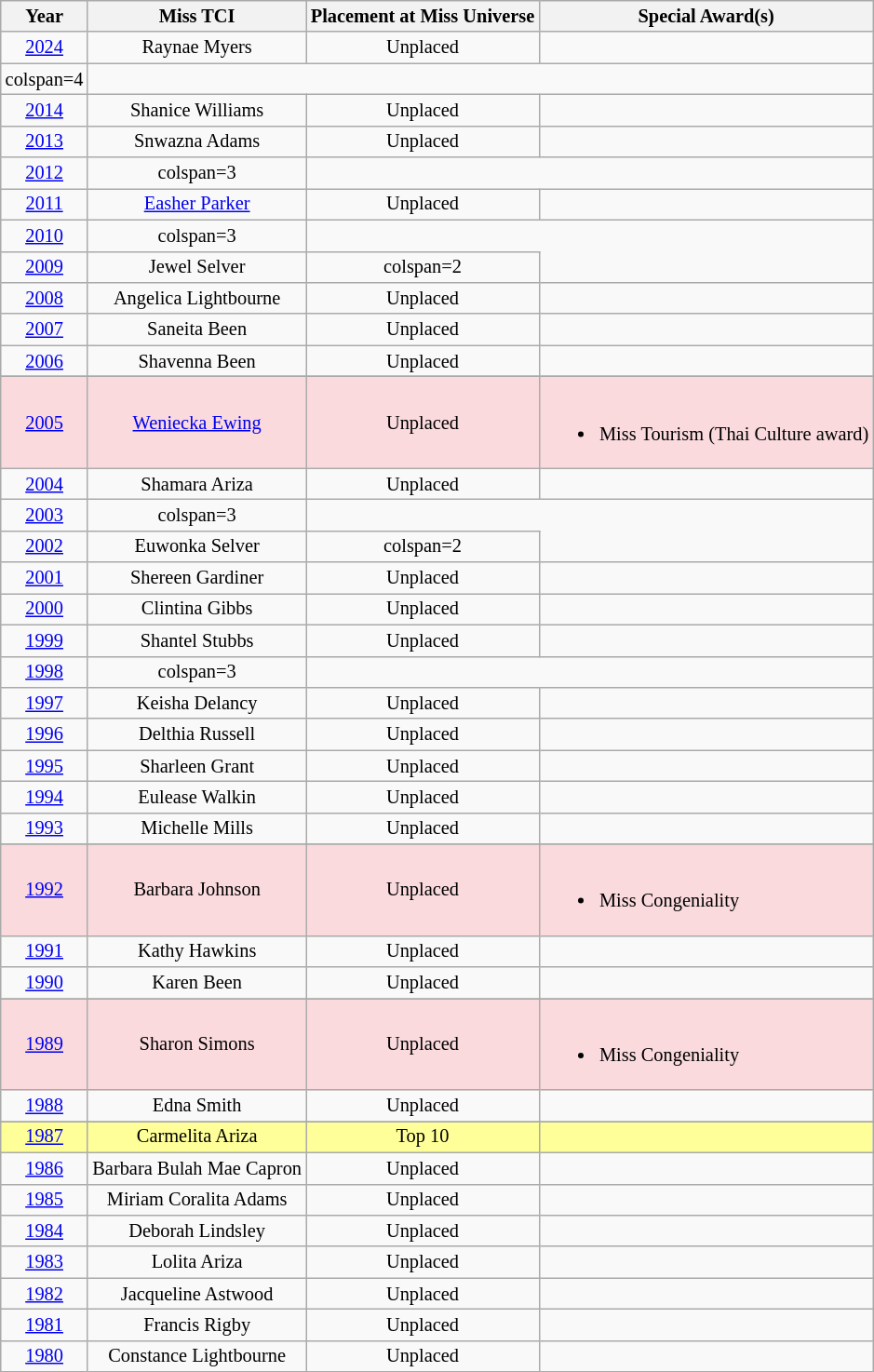<table class="wikitable " style="font-size: 85%; text-align:center;">
<tr>
<th>Year</th>
<th>Miss TCI</th>
<th>Placement at Miss Universe</th>
<th>Special Award(s)</th>
</tr>
<tr>
<td><a href='#'>2024</a></td>
<td>Raynae Myers</td>
<td>Unplaced</td>
<td></td>
</tr>
<tr>
<td>colspan=4 </td>
</tr>
<tr>
<td><a href='#'>2014</a></td>
<td>Shanice Williams</td>
<td>Unplaced</td>
<td></td>
</tr>
<tr>
<td><a href='#'>2013</a></td>
<td>Snwazna Adams</td>
<td>Unplaced</td>
<td></td>
</tr>
<tr>
<td><a href='#'>2012</a></td>
<td>colspan=3 </td>
</tr>
<tr>
<td><a href='#'>2011</a></td>
<td><a href='#'>Easher Parker</a></td>
<td>Unplaced</td>
<td></td>
</tr>
<tr>
<td><a href='#'>2010</a></td>
<td>colspan=3 </td>
</tr>
<tr>
<td><a href='#'>2009</a></td>
<td>Jewel Selver</td>
<td>colspan=2 </td>
</tr>
<tr>
<td><a href='#'>2008</a></td>
<td>Angelica Lightbourne</td>
<td>Unplaced</td>
<td></td>
</tr>
<tr>
<td><a href='#'>2007</a></td>
<td>Saneita Been</td>
<td>Unplaced</td>
<td></td>
</tr>
<tr>
<td><a href='#'>2006</a></td>
<td>Shavenna Been</td>
<td>Unplaced</td>
<td></td>
</tr>
<tr>
</tr>
<tr style="background-color:#FADADD;">
<td><a href='#'>2005</a></td>
<td><a href='#'>Weniecka Ewing</a></td>
<td>Unplaced</td>
<td align="left"><br><ul><li>Miss Tourism (Thai Culture award)</li></ul></td>
</tr>
<tr>
<td><a href='#'>2004</a></td>
<td>Shamara Ariza</td>
<td>Unplaced</td>
<td></td>
</tr>
<tr>
<td><a href='#'>2003</a></td>
<td>colspan=3 </td>
</tr>
<tr>
<td><a href='#'>2002</a></td>
<td>Euwonka Selver</td>
<td>colspan=2 </td>
</tr>
<tr>
<td><a href='#'>2001</a></td>
<td>Shereen Gardiner</td>
<td>Unplaced</td>
<td></td>
</tr>
<tr>
<td><a href='#'>2000</a></td>
<td>Clintina Gibbs</td>
<td>Unplaced</td>
<td></td>
</tr>
<tr>
<td><a href='#'>1999</a></td>
<td>Shantel Stubbs</td>
<td>Unplaced</td>
<td></td>
</tr>
<tr>
<td><a href='#'>1998</a></td>
<td>colspan=3 </td>
</tr>
<tr>
<td><a href='#'>1997</a></td>
<td>Keisha Delancy</td>
<td>Unplaced</td>
<td></td>
</tr>
<tr>
<td><a href='#'>1996</a></td>
<td>Delthia Russell</td>
<td>Unplaced</td>
<td></td>
</tr>
<tr>
<td><a href='#'>1995</a></td>
<td>Sharleen Grant</td>
<td>Unplaced</td>
<td></td>
</tr>
<tr>
<td><a href='#'>1994</a></td>
<td>Eulease Walkin</td>
<td>Unplaced</td>
<td></td>
</tr>
<tr>
<td><a href='#'>1993</a></td>
<td>Michelle Mills</td>
<td>Unplaced</td>
<td></td>
</tr>
<tr>
</tr>
<tr style="background-color:#FADADD;">
<td><a href='#'>1992</a></td>
<td>Barbara Johnson</td>
<td>Unplaced</td>
<td align="left"><br><ul><li>Miss Congeniality</li></ul></td>
</tr>
<tr>
<td><a href='#'>1991</a></td>
<td>Kathy Hawkins</td>
<td>Unplaced</td>
<td></td>
</tr>
<tr>
<td><a href='#'>1990</a></td>
<td>Karen Been</td>
<td>Unplaced</td>
<td></td>
</tr>
<tr>
</tr>
<tr style="background-color:#FADADD;">
<td><a href='#'>1989</a></td>
<td>Sharon Simons</td>
<td>Unplaced</td>
<td align="left"><br><ul><li>Miss Congeniality</li></ul></td>
</tr>
<tr>
<td><a href='#'>1988</a></td>
<td>Edna Smith</td>
<td>Unplaced</td>
<td></td>
</tr>
<tr>
</tr>
<tr style="background-color:#FFFF99;">
<td><a href='#'>1987</a></td>
<td>Carmelita Ariza</td>
<td>Top 10</td>
<td></td>
</tr>
<tr>
<td><a href='#'>1986</a></td>
<td>Barbara Bulah Mae Capron</td>
<td>Unplaced</td>
<td></td>
</tr>
<tr>
<td><a href='#'>1985</a></td>
<td>Miriam Coralita Adams</td>
<td>Unplaced</td>
<td></td>
</tr>
<tr>
<td><a href='#'>1984</a></td>
<td>Deborah Lindsley</td>
<td>Unplaced</td>
<td></td>
</tr>
<tr>
<td><a href='#'>1983</a></td>
<td>Lolita Ariza</td>
<td>Unplaced</td>
<td></td>
</tr>
<tr>
<td><a href='#'>1982</a></td>
<td>Jacqueline Astwood</td>
<td>Unplaced</td>
<td></td>
</tr>
<tr>
<td><a href='#'>1981</a></td>
<td>Francis Rigby</td>
<td>Unplaced</td>
<td></td>
</tr>
<tr>
<td><a href='#'>1980</a></td>
<td>Constance Lightbourne</td>
<td>Unplaced</td>
<td></td>
</tr>
</table>
